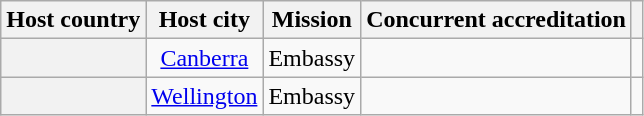<table class="wikitable plainrowheaders" style="text-align:center;">
<tr>
<th scope="col">Host country</th>
<th scope="col">Host city</th>
<th scope="col">Mission</th>
<th scope="col">Concurrent accreditation</th>
<th scope="col"></th>
</tr>
<tr>
<th></th>
<td><a href='#'>Canberra</a></td>
<td>Embassy</td>
<td></td>
<td></td>
</tr>
<tr>
<th></th>
<td><a href='#'>Wellington</a></td>
<td>Embassy</td>
<td></td>
<td></td>
</tr>
</table>
